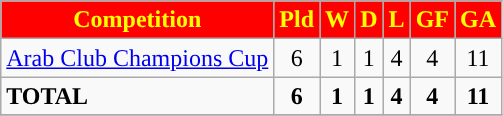<table class="wikitable">
<tr>
<th style="color:#FFFF00; background: #FF0000;">Competition</th>
<th style="color:#FFFF00; background: #FF0000;">Pld</th>
<th style="color:#FFFF00; background: #FF0000;">W</th>
<th style="color:#FFFF00; background: #FF0000;">D</th>
<th style="color:#FFFF00; background: #FF0000;">L</th>
<th style="color:#FFFF00; background: #FF0000;">GF</th>
<th style="color:#FFFF00; background: #FF0000;">GA</th>
</tr>
<tr>
<td><a href='#'>Arab Club Champions Cup</a></td>
<td style="text-align:center;">6</td>
<td style="text-align:center;">1</td>
<td style="text-align:center;">1</td>
<td style="text-align:center;">4</td>
<td style="text-align:center;">4</td>
<td style="text-align:center;">11</td>
</tr>
<tr>
<td><strong>TOTAL</strong></td>
<td style="text-align:center;"><strong>6</strong></td>
<td style="text-align:center;"><strong>1</strong></td>
<td style="text-align:center;"><strong>1</strong></td>
<td style="text-align:center;"><strong>4</strong></td>
<td style="text-align:center;"><strong>4</strong></td>
<td style="text-align:center;"><strong>11</strong></td>
</tr>
<tr>
</tr>
</table>
